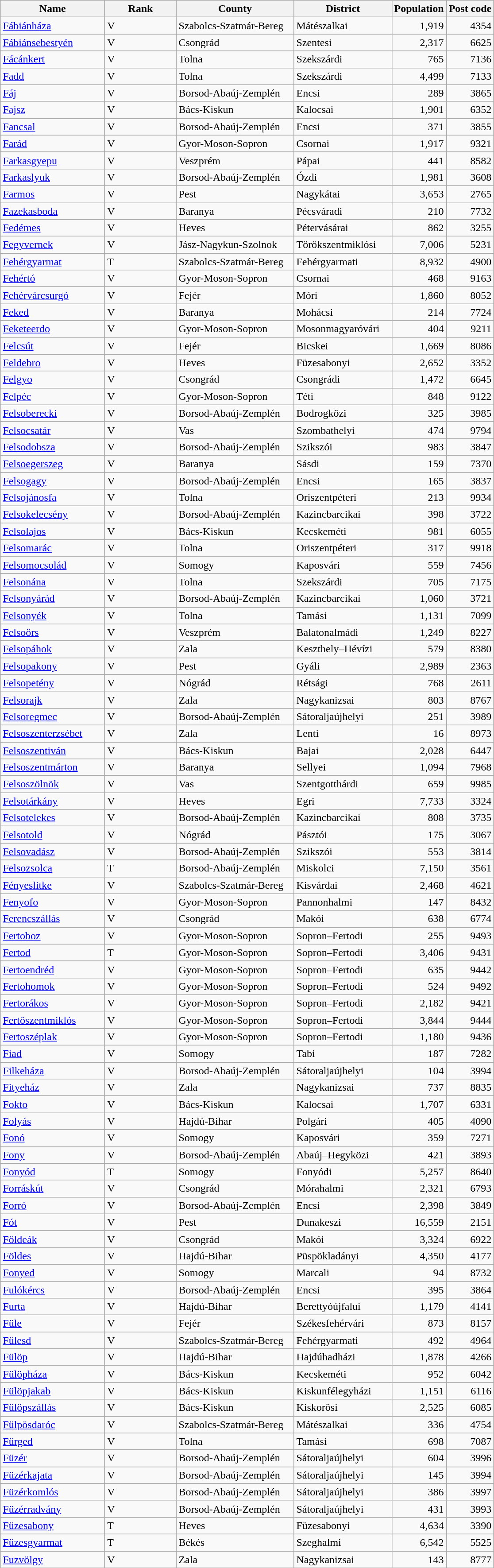<table class=wikitable>
<tr>
<th width=150>Name</th>
<th width=100>Rank</th>
<th width=170>County</th>
<th width=140>District</th>
<th>Population</th>
<th>Post code</th>
</tr>
<tr>
<td><a href='#'>Fábiánháza</a></td>
<td>V</td>
<td>Szabolcs-Szatmár-Bereg</td>
<td>Mátészalkai</td>
<td align=right>1,919</td>
<td align=right>4354</td>
</tr>
<tr>
<td><a href='#'>Fábiánsebestyén</a></td>
<td>V</td>
<td>Csongrád</td>
<td>Szentesi</td>
<td align=right>2,317</td>
<td align=right>6625</td>
</tr>
<tr>
<td><a href='#'>Fácánkert</a></td>
<td>V</td>
<td>Tolna</td>
<td>Szekszárdi</td>
<td align=right>765</td>
<td align=right>7136</td>
</tr>
<tr>
<td><a href='#'>Fadd</a></td>
<td>V</td>
<td>Tolna</td>
<td>Szekszárdi</td>
<td align=right>4,499</td>
<td align=right>7133</td>
</tr>
<tr>
<td><a href='#'>Fáj</a></td>
<td>V</td>
<td>Borsod-Abaúj-Zemplén</td>
<td>Encsi</td>
<td align=right>289</td>
<td align=right>3865</td>
</tr>
<tr>
<td><a href='#'>Fajsz</a></td>
<td>V</td>
<td>Bács-Kiskun</td>
<td>Kalocsai</td>
<td align=right>1,901</td>
<td align=right>6352</td>
</tr>
<tr>
<td><a href='#'>Fancsal</a></td>
<td>V</td>
<td>Borsod-Abaúj-Zemplén</td>
<td>Encsi</td>
<td align=right>371</td>
<td align=right>3855</td>
</tr>
<tr>
<td><a href='#'>Farád</a></td>
<td>V</td>
<td>Gyor-Moson-Sopron</td>
<td>Csornai</td>
<td align=right>1,917</td>
<td align=right>9321</td>
</tr>
<tr>
<td><a href='#'>Farkasgyepu</a></td>
<td>V</td>
<td>Veszprém</td>
<td>Pápai</td>
<td align=right>441</td>
<td align=right>8582</td>
</tr>
<tr>
<td><a href='#'>Farkaslyuk</a></td>
<td>V</td>
<td>Borsod-Abaúj-Zemplén</td>
<td>Ózdi</td>
<td align=right>1,981</td>
<td align=right>3608</td>
</tr>
<tr>
<td><a href='#'>Farmos</a></td>
<td>V</td>
<td>Pest</td>
<td>Nagykátai</td>
<td align=right>3,653</td>
<td align=right>2765</td>
</tr>
<tr>
<td><a href='#'>Fazekasboda</a></td>
<td>V</td>
<td>Baranya</td>
<td>Pécsváradi</td>
<td align=right>210</td>
<td align=right>7732</td>
</tr>
<tr>
<td><a href='#'>Fedémes</a></td>
<td>V</td>
<td>Heves</td>
<td>Pétervásárai</td>
<td align=right>862</td>
<td align=right>3255</td>
</tr>
<tr>
<td><a href='#'>Fegyvernek</a></td>
<td>V</td>
<td>Jász-Nagykun-Szolnok</td>
<td>Törökszentmiklósi</td>
<td align=right>7,006</td>
<td align=right>5231</td>
</tr>
<tr>
<td><a href='#'>Fehérgyarmat</a></td>
<td>T</td>
<td>Szabolcs-Szatmár-Bereg</td>
<td>Fehérgyarmati</td>
<td align=right>8,932</td>
<td align=right>4900</td>
</tr>
<tr>
<td><a href='#'>Fehértó</a></td>
<td>V</td>
<td>Gyor-Moson-Sopron</td>
<td>Csornai</td>
<td align=right>468</td>
<td align=right>9163</td>
</tr>
<tr>
<td><a href='#'>Fehérvárcsurgó</a></td>
<td>V</td>
<td>Fejér</td>
<td>Móri</td>
<td align=right>1,860</td>
<td align=right>8052</td>
</tr>
<tr>
<td><a href='#'>Feked</a></td>
<td>V</td>
<td>Baranya</td>
<td>Mohácsi</td>
<td align=right>214</td>
<td align=right>7724</td>
</tr>
<tr>
<td><a href='#'>Feketeerdo</a></td>
<td>V</td>
<td>Gyor-Moson-Sopron</td>
<td>Mosonmagyaróvári</td>
<td align=right>404</td>
<td align=right>9211</td>
</tr>
<tr>
<td><a href='#'>Felcsút</a></td>
<td>V</td>
<td>Fejér</td>
<td>Bicskei</td>
<td align=right>1,669</td>
<td align=right>8086</td>
</tr>
<tr>
<td><a href='#'>Feldebro</a></td>
<td>V</td>
<td>Heves</td>
<td>Füzesabonyi</td>
<td align=right>2,652</td>
<td align=right>3352</td>
</tr>
<tr>
<td><a href='#'>Felgyo</a></td>
<td>V</td>
<td>Csongrád</td>
<td>Csongrádi</td>
<td align=right>1,472</td>
<td align=right>6645</td>
</tr>
<tr>
<td><a href='#'>Felpéc</a></td>
<td>V</td>
<td>Gyor-Moson-Sopron</td>
<td>Téti</td>
<td align=right>848</td>
<td align=right>9122</td>
</tr>
<tr>
<td><a href='#'>Felsoberecki</a></td>
<td>V</td>
<td>Borsod-Abaúj-Zemplén</td>
<td>Bodrogközi</td>
<td align=right>325</td>
<td align=right>3985</td>
</tr>
<tr>
<td><a href='#'>Felsocsatár</a></td>
<td>V</td>
<td>Vas</td>
<td>Szombathelyi</td>
<td align=right>474</td>
<td align=right>9794</td>
</tr>
<tr>
<td><a href='#'>Felsodobsza</a></td>
<td>V</td>
<td>Borsod-Abaúj-Zemplén</td>
<td>Szikszói</td>
<td align=right>983</td>
<td align=right>3847</td>
</tr>
<tr>
<td><a href='#'>Felsoegerszeg</a></td>
<td>V</td>
<td>Baranya</td>
<td>Sásdi</td>
<td align=right>159</td>
<td align=right>7370</td>
</tr>
<tr>
<td><a href='#'>Felsogagy</a></td>
<td>V</td>
<td>Borsod-Abaúj-Zemplén</td>
<td>Encsi</td>
<td align=right>165</td>
<td align=right>3837</td>
</tr>
<tr>
<td><a href='#'>Felsojánosfa</a></td>
<td>V</td>
<td>Tolna</td>
<td>Oriszentpéteri</td>
<td align=right>213</td>
<td align=right>9934</td>
</tr>
<tr>
<td><a href='#'>Felsokelecsény</a></td>
<td>V</td>
<td>Borsod-Abaúj-Zemplén</td>
<td>Kazincbarcikai</td>
<td align=right>398</td>
<td align=right>3722</td>
</tr>
<tr>
<td><a href='#'>Felsolajos</a></td>
<td>V</td>
<td>Bács-Kiskun</td>
<td>Kecskeméti</td>
<td align=right>981</td>
<td align=right>6055</td>
</tr>
<tr>
<td><a href='#'>Felsomarác</a></td>
<td>V</td>
<td>Tolna</td>
<td>Oriszentpéteri</td>
<td align=right>317</td>
<td align=right>9918</td>
</tr>
<tr>
<td><a href='#'>Felsomocsolád</a></td>
<td>V</td>
<td>Somogy</td>
<td>Kaposvári</td>
<td align=right>559</td>
<td align=right>7456</td>
</tr>
<tr>
<td><a href='#'>Felsonána</a></td>
<td>V</td>
<td>Tolna</td>
<td>Szekszárdi</td>
<td align=right>705</td>
<td align=right>7175</td>
</tr>
<tr>
<td><a href='#'>Felsonyárád</a></td>
<td>V</td>
<td>Borsod-Abaúj-Zemplén</td>
<td>Kazincbarcikai</td>
<td align=right>1,060</td>
<td align=right>3721</td>
</tr>
<tr>
<td><a href='#'>Felsonyék</a></td>
<td>V</td>
<td>Tolna</td>
<td>Tamási</td>
<td align=right>1,131</td>
<td align=right>7099</td>
</tr>
<tr>
<td><a href='#'>Felsoörs</a></td>
<td>V</td>
<td>Veszprém</td>
<td>Balatonalmádi</td>
<td align=right>1,249</td>
<td align=right>8227</td>
</tr>
<tr>
<td><a href='#'>Felsopáhok</a></td>
<td>V</td>
<td>Zala</td>
<td>Keszthely–Hévízi</td>
<td align=right>579</td>
<td align=right>8380</td>
</tr>
<tr>
<td><a href='#'>Felsopakony</a></td>
<td>V</td>
<td>Pest</td>
<td>Gyáli</td>
<td align=right>2,989</td>
<td align=right>2363</td>
</tr>
<tr>
<td><a href='#'>Felsopetény</a></td>
<td>V</td>
<td>Nógrád</td>
<td>Rétsági</td>
<td align=right>768</td>
<td align=right>2611</td>
</tr>
<tr>
<td><a href='#'>Felsorajk</a></td>
<td>V</td>
<td>Zala</td>
<td>Nagykanizsai</td>
<td align=right>803</td>
<td align=right>8767</td>
</tr>
<tr>
<td><a href='#'>Felsoregmec</a></td>
<td>V</td>
<td>Borsod-Abaúj-Zemplén</td>
<td>Sátoraljaújhelyi</td>
<td align=right>251</td>
<td align=right>3989</td>
</tr>
<tr>
<td><a href='#'>Felsoszenterzsébet</a></td>
<td>V</td>
<td>Zala</td>
<td>Lenti</td>
<td align=right>16</td>
<td align=right>8973</td>
</tr>
<tr>
<td><a href='#'>Felsoszentiván</a></td>
<td>V</td>
<td>Bács-Kiskun</td>
<td>Bajai</td>
<td align=right>2,028</td>
<td align=right>6447</td>
</tr>
<tr>
<td><a href='#'>Felsoszentmárton</a></td>
<td>V</td>
<td>Baranya</td>
<td>Sellyei</td>
<td align=right>1,094</td>
<td align=right>7968</td>
</tr>
<tr>
<td><a href='#'>Felsoszölnök</a></td>
<td>V</td>
<td>Vas</td>
<td>Szentgotthárdi</td>
<td align=right>659</td>
<td align=right>9985</td>
</tr>
<tr>
<td><a href='#'>Felsotárkány</a></td>
<td>V</td>
<td>Heves</td>
<td>Egri</td>
<td align=right>7,733</td>
<td align=right>3324</td>
</tr>
<tr>
<td><a href='#'>Felsotelekes</a></td>
<td>V</td>
<td>Borsod-Abaúj-Zemplén</td>
<td>Kazincbarcikai</td>
<td align=right>808</td>
<td align=right>3735</td>
</tr>
<tr>
<td><a href='#'>Felsotold</a></td>
<td>V</td>
<td>Nógrád</td>
<td>Pásztói</td>
<td align=right>175</td>
<td align=right>3067</td>
</tr>
<tr>
<td><a href='#'>Felsovadász</a></td>
<td>V</td>
<td>Borsod-Abaúj-Zemplén</td>
<td>Szikszói</td>
<td align=right>553</td>
<td align=right>3814</td>
</tr>
<tr>
<td><a href='#'>Felsozsolca</a></td>
<td>T</td>
<td>Borsod-Abaúj-Zemplén</td>
<td>Miskolci</td>
<td align=right>7,150</td>
<td align=right>3561</td>
</tr>
<tr>
<td><a href='#'>Fényeslitke</a></td>
<td>V</td>
<td>Szabolcs-Szatmár-Bereg</td>
<td>Kisvárdai</td>
<td align=right>2,468</td>
<td align=right>4621</td>
</tr>
<tr>
<td><a href='#'>Fenyofo</a></td>
<td>V</td>
<td>Gyor-Moson-Sopron</td>
<td>Pannonhalmi</td>
<td align=right>147</td>
<td align=right>8432</td>
</tr>
<tr>
<td><a href='#'>Ferencszállás</a></td>
<td>V</td>
<td>Csongrád</td>
<td>Makói</td>
<td align=right>638</td>
<td align=right>6774</td>
</tr>
<tr>
<td><a href='#'>Fertoboz</a></td>
<td>V</td>
<td>Gyor-Moson-Sopron</td>
<td>Sopron–Fertodi</td>
<td align=right>255</td>
<td align=right>9493</td>
</tr>
<tr>
<td><a href='#'>Fertod</a></td>
<td>T</td>
<td>Gyor-Moson-Sopron</td>
<td>Sopron–Fertodi</td>
<td align=right>3,406</td>
<td align=right>9431</td>
</tr>
<tr>
<td><a href='#'>Fertoendréd</a></td>
<td>V</td>
<td>Gyor-Moson-Sopron</td>
<td>Sopron–Fertodi</td>
<td align=right>635</td>
<td align=right>9442</td>
</tr>
<tr>
<td><a href='#'>Fertohomok</a></td>
<td>V</td>
<td>Gyor-Moson-Sopron</td>
<td>Sopron–Fertodi</td>
<td align=right>524</td>
<td align=right>9492</td>
</tr>
<tr>
<td><a href='#'>Fertorákos</a></td>
<td>V</td>
<td>Gyor-Moson-Sopron</td>
<td>Sopron–Fertodi</td>
<td align=right>2,182</td>
<td align=right>9421</td>
</tr>
<tr>
<td><a href='#'>Fertőszentmiklós</a></td>
<td>V</td>
<td>Gyor-Moson-Sopron</td>
<td>Sopron–Fertodi</td>
<td align=right>3,844</td>
<td align=right>9444</td>
</tr>
<tr>
<td><a href='#'>Fertoszéplak</a></td>
<td>V</td>
<td>Gyor-Moson-Sopron</td>
<td>Sopron–Fertodi</td>
<td align=right>1,180</td>
<td align=right>9436</td>
</tr>
<tr>
<td><a href='#'>Fiad</a></td>
<td>V</td>
<td>Somogy</td>
<td>Tabi</td>
<td align=right>187</td>
<td align=right>7282</td>
</tr>
<tr>
<td><a href='#'>Filkeháza</a></td>
<td>V</td>
<td>Borsod-Abaúj-Zemplén</td>
<td>Sátoraljaújhelyi</td>
<td align=right>104</td>
<td align=right>3994</td>
</tr>
<tr>
<td><a href='#'>Fityeház</a></td>
<td>V</td>
<td>Zala</td>
<td>Nagykanizsai</td>
<td align=right>737</td>
<td align=right>8835</td>
</tr>
<tr>
<td><a href='#'>Fokto</a></td>
<td>V</td>
<td>Bács-Kiskun</td>
<td>Kalocsai</td>
<td align=right>1,707</td>
<td align=right>6331</td>
</tr>
<tr>
<td><a href='#'>Folyás</a></td>
<td>V</td>
<td>Hajdú-Bihar</td>
<td>Polgári</td>
<td align=right>405</td>
<td align=right>4090</td>
</tr>
<tr>
<td><a href='#'>Fonó</a></td>
<td>V</td>
<td>Somogy</td>
<td>Kaposvári</td>
<td align=right>359</td>
<td align=right>7271</td>
</tr>
<tr>
<td><a href='#'>Fony</a></td>
<td>V</td>
<td>Borsod-Abaúj-Zemplén</td>
<td>Abaúj–Hegyközi</td>
<td align=right>421</td>
<td align=right>3893</td>
</tr>
<tr>
<td><a href='#'>Fonyód</a></td>
<td>T</td>
<td>Somogy</td>
<td>Fonyódi</td>
<td align=right>5,257</td>
<td align=right>8640</td>
</tr>
<tr>
<td><a href='#'>Forráskút</a></td>
<td>V</td>
<td>Csongrád</td>
<td>Mórahalmi</td>
<td align=right>2,321</td>
<td align=right>6793</td>
</tr>
<tr>
<td><a href='#'>Forró</a></td>
<td>V</td>
<td>Borsod-Abaúj-Zemplén</td>
<td>Encsi</td>
<td align=right>2,398</td>
<td align=right>3849</td>
</tr>
<tr>
<td><a href='#'>Fót</a></td>
<td>V</td>
<td>Pest</td>
<td>Dunakeszi</td>
<td align=right>16,559</td>
<td align=right>2151</td>
</tr>
<tr>
<td><a href='#'>Földeák</a></td>
<td>V</td>
<td>Csongrád</td>
<td>Makói</td>
<td align=right>3,324</td>
<td align=right>6922</td>
</tr>
<tr>
<td><a href='#'>Földes</a></td>
<td>V</td>
<td>Hajdú-Bihar</td>
<td>Püspökladányi</td>
<td align=right>4,350</td>
<td align=right>4177</td>
</tr>
<tr>
<td><a href='#'>Fonyed</a></td>
<td>V</td>
<td>Somogy</td>
<td>Marcali</td>
<td align=right>94</td>
<td align=right>8732</td>
</tr>
<tr>
<td><a href='#'>Fulókércs</a></td>
<td>V</td>
<td>Borsod-Abaúj-Zemplén</td>
<td>Encsi</td>
<td align=right>395</td>
<td align=right>3864</td>
</tr>
<tr>
<td><a href='#'>Furta</a></td>
<td>V</td>
<td>Hajdú-Bihar</td>
<td>Berettyóújfalui</td>
<td align=right>1,179</td>
<td align=right>4141</td>
</tr>
<tr>
<td><a href='#'>Füle</a></td>
<td>V</td>
<td>Fejér</td>
<td>Székesfehérvári</td>
<td align=right>873</td>
<td align=right>8157</td>
</tr>
<tr>
<td><a href='#'>Fülesd</a></td>
<td>V</td>
<td>Szabolcs-Szatmár-Bereg</td>
<td>Fehérgyarmati</td>
<td align=right>492</td>
<td align=right>4964</td>
</tr>
<tr>
<td><a href='#'>Fülöp</a></td>
<td>V</td>
<td>Hajdú-Bihar</td>
<td>Hajdúhadházi</td>
<td align=right>1,878</td>
<td align=right>4266</td>
</tr>
<tr>
<td><a href='#'>Fülöpháza</a></td>
<td>V</td>
<td>Bács-Kiskun</td>
<td>Kecskeméti</td>
<td align=right>952</td>
<td align=right>6042</td>
</tr>
<tr>
<td><a href='#'>Fülöpjakab</a></td>
<td>V</td>
<td>Bács-Kiskun</td>
<td>Kiskunfélegyházi</td>
<td align=right>1,151</td>
<td align=right>6116</td>
</tr>
<tr>
<td><a href='#'>Fülöpszállás</a></td>
<td>V</td>
<td>Bács-Kiskun</td>
<td>Kiskorösi</td>
<td align=right>2,525</td>
<td align=right>6085</td>
</tr>
<tr>
<td><a href='#'>Fülpösdaróc</a></td>
<td>V</td>
<td>Szabolcs-Szatmár-Bereg</td>
<td>Mátészalkai</td>
<td align=right>336</td>
<td align=right>4754</td>
</tr>
<tr>
<td><a href='#'>Fürged</a></td>
<td>V</td>
<td>Tolna</td>
<td>Tamási</td>
<td align=right>698</td>
<td align=right>7087</td>
</tr>
<tr>
<td><a href='#'>Füzér</a></td>
<td>V</td>
<td>Borsod-Abaúj-Zemplén</td>
<td>Sátoraljaújhelyi</td>
<td align=right>604</td>
<td align=right>3996</td>
</tr>
<tr>
<td><a href='#'>Füzérkajata</a></td>
<td>V</td>
<td>Borsod-Abaúj-Zemplén</td>
<td>Sátoraljaújhelyi</td>
<td align=right>145</td>
<td align=right>3994</td>
</tr>
<tr>
<td><a href='#'>Füzérkomlós</a></td>
<td>V</td>
<td>Borsod-Abaúj-Zemplén</td>
<td>Sátoraljaújhelyi</td>
<td align=right>386</td>
<td align=right>3997</td>
</tr>
<tr>
<td><a href='#'>Füzérradvány</a></td>
<td>V</td>
<td>Borsod-Abaúj-Zemplén</td>
<td>Sátoraljaújhelyi</td>
<td align=right>431</td>
<td align=right>3993</td>
</tr>
<tr>
<td><a href='#'>Füzesabony</a></td>
<td>T</td>
<td>Heves</td>
<td>Füzesabonyi</td>
<td align=right>4,634</td>
<td align=right>3390</td>
</tr>
<tr>
<td><a href='#'>Füzesgyarmat</a></td>
<td>T</td>
<td>Békés</td>
<td>Szeghalmi</td>
<td align=right>6,542</td>
<td align=right>5525</td>
</tr>
<tr>
<td><a href='#'>Fuzvölgy</a></td>
<td>V</td>
<td>Zala</td>
<td>Nagykanizsai</td>
<td align=right>143</td>
<td align=right>8777</td>
</tr>
</table>
